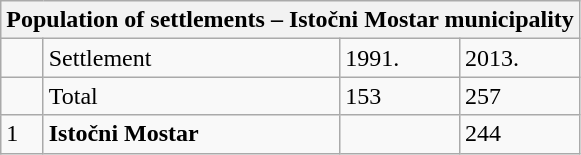<table class="wikitable">
<tr>
<th colspan="4">Population of settlements – Istočni Mostar municipality</th>
</tr>
<tr>
<td></td>
<td>Settlement</td>
<td>1991.</td>
<td>2013.</td>
</tr>
<tr>
<td></td>
<td>Total</td>
<td>153</td>
<td>257</td>
</tr>
<tr>
<td>1</td>
<td><strong>Istočni Mostar</strong></td>
<td></td>
<td>244</td>
</tr>
</table>
